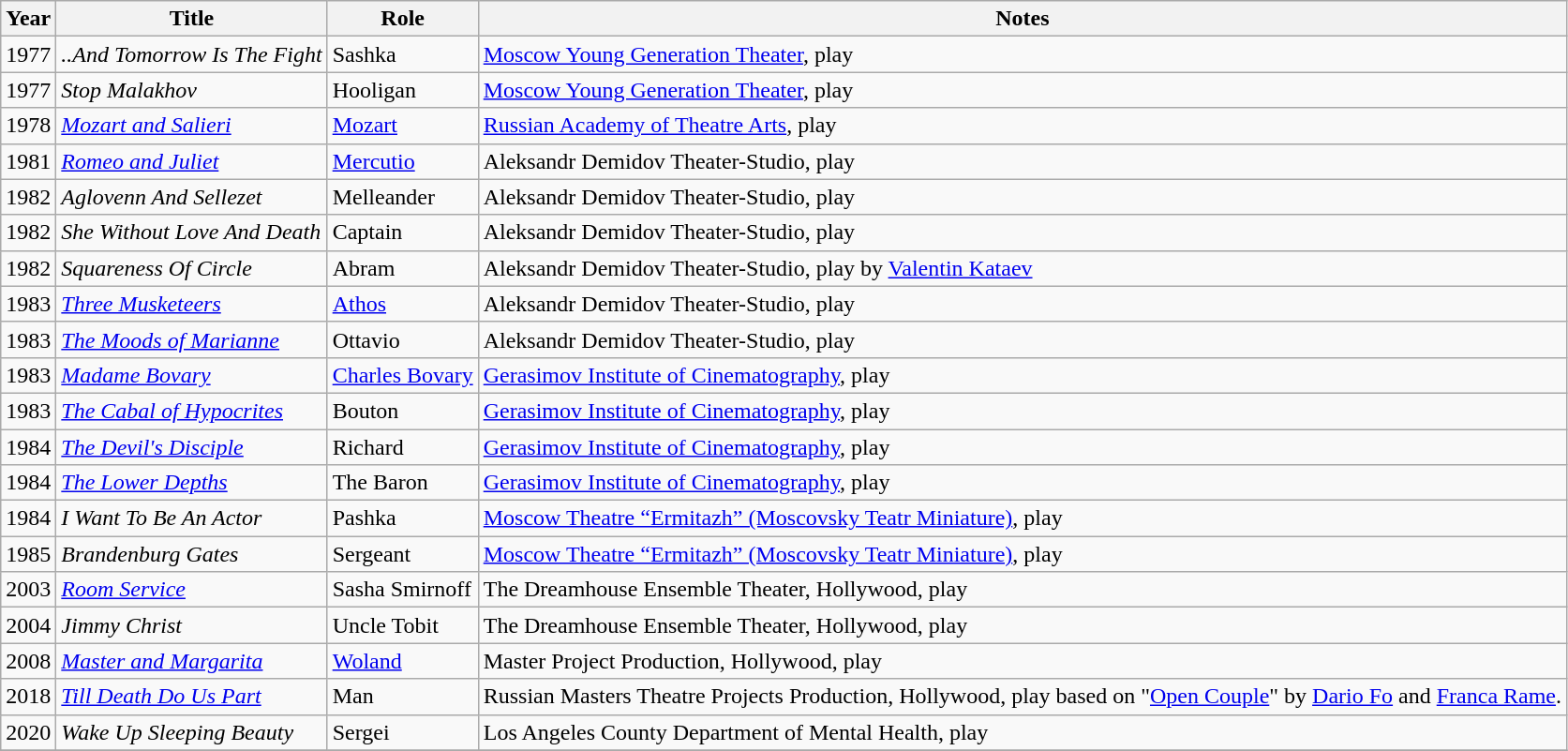<table class="wikitable sortable">
<tr>
<th>Year</th>
<th>Title</th>
<th>Role</th>
<th class="unsortable">Notes</th>
</tr>
<tr>
<td>1977</td>
<td><em>..And Tomorrow Is The Fight</em></td>
<td>Sashka</td>
<td><a href='#'>Moscow Young Generation Theater</a>, play</td>
</tr>
<tr>
<td>1977</td>
<td><em>Stop Malakhov</em></td>
<td>Hooligan</td>
<td><a href='#'>Moscow Young Generation Theater</a>, play</td>
</tr>
<tr>
<td>1978</td>
<td><em><a href='#'>Mozart and Salieri</a></em></td>
<td><a href='#'>Mozart</a></td>
<td><a href='#'>Russian Academy of Theatre Arts</a>, play</td>
</tr>
<tr>
<td>1981</td>
<td><em><a href='#'>Romeo and Juliet</a></em></td>
<td><a href='#'>Mercutio</a></td>
<td>Aleksandr Demidov Theater-Studio, play</td>
</tr>
<tr>
<td>1982</td>
<td><em>Aglovenn And Sellezet</em></td>
<td>Melleander</td>
<td>Aleksandr Demidov Theater-Studio, play</td>
</tr>
<tr>
<td>1982</td>
<td><em>She Without Love And Death</em></td>
<td>Captain</td>
<td>Aleksandr Demidov Theater-Studio, play</td>
</tr>
<tr>
<td>1982</td>
<td><em>Squareness Of Circle</em></td>
<td>Abram</td>
<td>Aleksandr Demidov Theater-Studio, play by <a href='#'>Valentin Kataev</a></td>
</tr>
<tr>
<td>1983</td>
<td><em><a href='#'>Three Musketeers</a></em></td>
<td><a href='#'>Athos</a></td>
<td>Aleksandr Demidov Theater-Studio, play</td>
</tr>
<tr>
<td>1983</td>
<td><em><a href='#'>The Moods of Marianne</a></em></td>
<td>Ottavio</td>
<td>Aleksandr Demidov Theater-Studio, play</td>
</tr>
<tr>
<td>1983</td>
<td><em><a href='#'>Madame Bovary</a></em></td>
<td><a href='#'>Charles Bovary</a></td>
<td><a href='#'>Gerasimov Institute of Cinematography</a>, play</td>
</tr>
<tr>
<td>1983</td>
<td><em><a href='#'>The Cabal of Hypocrites</a></em></td>
<td>Bouton</td>
<td><a href='#'>Gerasimov Institute of Cinematography</a>, play</td>
</tr>
<tr>
<td>1984</td>
<td><em><a href='#'>The Devil's Disciple</a></em></td>
<td>Richard</td>
<td><a href='#'>Gerasimov Institute of Cinematography</a>, play</td>
</tr>
<tr>
<td>1984</td>
<td><em><a href='#'>The Lower Depths</a></em></td>
<td>The Baron</td>
<td><a href='#'>Gerasimov Institute of Cinematography</a>, play</td>
</tr>
<tr>
<td>1984</td>
<td><em>I Want To Be An Actor</em></td>
<td>Pashka</td>
<td><a href='#'>Moscow Theatre “Ermitazh” (Moscovsky Teatr Miniature)</a>, play</td>
</tr>
<tr>
<td>1985</td>
<td><em>Brandenburg Gates</em></td>
<td>Sergeant</td>
<td><a href='#'>Moscow Theatre “Ermitazh” (Moscovsky Teatr Miniature)</a>, play</td>
</tr>
<tr>
<td>2003</td>
<td><em><a href='#'>Room Service</a></em></td>
<td>Sasha Smirnoff</td>
<td>The Dreamhouse Ensemble Theater, Hollywood, play</td>
</tr>
<tr>
<td>2004</td>
<td><em>Jimmy Christ</em></td>
<td>Uncle Tobit</td>
<td>The Dreamhouse Ensemble Theater, Hollywood, play</td>
</tr>
<tr>
<td>2008</td>
<td><em><a href='#'>Master and Margarita</a></em></td>
<td><a href='#'>Woland</a></td>
<td>Master Project Production, Hollywood,  play</td>
</tr>
<tr>
<td>2018</td>
<td><em><a href='#'>Till Death Do Us Part</a></em></td>
<td>Man</td>
<td>Russian Masters Theatre Projects Production, Hollywood, play based on "<a href='#'>Open Couple</a>" by <a href='#'>Dario Fo</a> and <a href='#'>Franca Rame</a>.</td>
</tr>
<tr>
<td>2020</td>
<td><em>Wake Up Sleeping Beauty</em></td>
<td>Sergei</td>
<td>Los Angeles County Department of Mental Health, play</td>
</tr>
<tr>
</tr>
</table>
